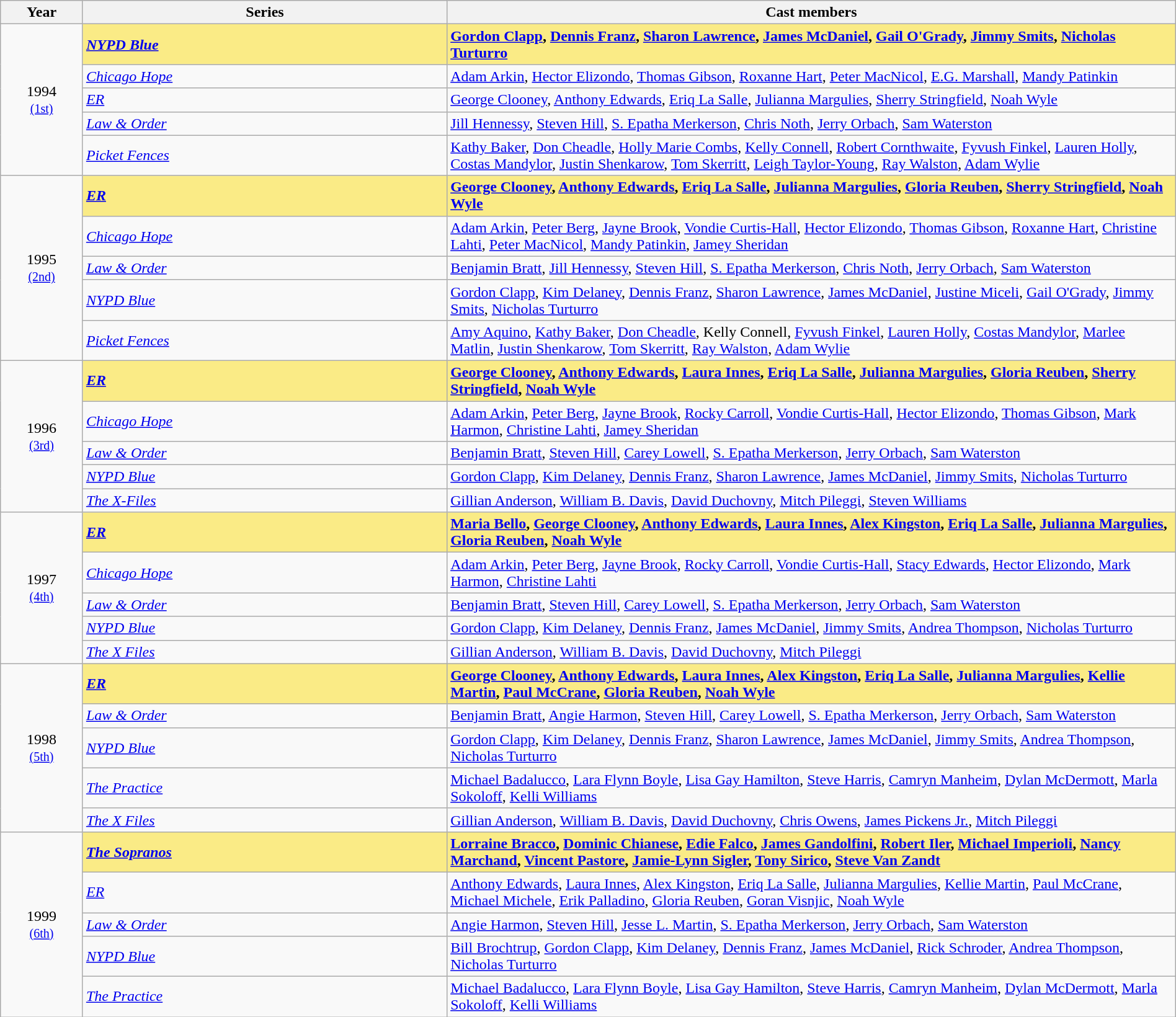<table class="wikitable" width="100%" cellpadding="5">
<tr>
<th width="7%">Year</th>
<th width="31%">Series</th>
<th width="62%">Cast members</th>
</tr>
<tr>
<td rowspan="5" align="center">1994<br><small><a href='#'>(1st)</a> </small></td>
<td style="background:#FAEB86;"><strong><em><a href='#'>NYPD Blue</a></em></strong></td>
<td style="background:#FAEB86;"><strong><a href='#'>Gordon Clapp</a>, <a href='#'>Dennis Franz</a>, <a href='#'>Sharon Lawrence</a>, <a href='#'>James McDaniel</a>, <a href='#'>Gail O'Grady</a>, <a href='#'>Jimmy Smits</a>, <a href='#'>Nicholas Turturro</a></strong></td>
</tr>
<tr>
<td><em><a href='#'>Chicago Hope</a></em></td>
<td><a href='#'>Adam Arkin</a>, <a href='#'>Hector Elizondo</a>, <a href='#'>Thomas Gibson</a>, <a href='#'>Roxanne Hart</a>, <a href='#'>Peter MacNicol</a>, <a href='#'>E.G. Marshall</a>, <a href='#'>Mandy Patinkin</a></td>
</tr>
<tr>
<td><em><a href='#'>ER</a></em></td>
<td><a href='#'>George Clooney</a>, <a href='#'>Anthony Edwards</a>, <a href='#'>Eriq La Salle</a>, <a href='#'>Julianna Margulies</a>, <a href='#'>Sherry Stringfield</a>, <a href='#'>Noah Wyle</a></td>
</tr>
<tr>
<td><em><a href='#'>Law & Order</a></em></td>
<td><a href='#'>Jill Hennessy</a>, <a href='#'>Steven Hill</a>, <a href='#'>S. Epatha Merkerson</a>, <a href='#'>Chris Noth</a>, <a href='#'>Jerry Orbach</a>, <a href='#'>Sam Waterston</a></td>
</tr>
<tr>
<td><em><a href='#'>Picket Fences</a></em></td>
<td><a href='#'>Kathy Baker</a>, <a href='#'>Don Cheadle</a>, <a href='#'>Holly Marie Combs</a>, <a href='#'>Kelly Connell</a>, <a href='#'>Robert Cornthwaite</a>, <a href='#'>Fyvush Finkel</a>, <a href='#'>Lauren Holly</a>, <a href='#'>Costas Mandylor</a>, <a href='#'>Justin Shenkarow</a>, <a href='#'>Tom Skerritt</a>, <a href='#'>Leigh Taylor-Young</a>, <a href='#'>Ray Walston</a>, <a href='#'>Adam Wylie</a></td>
</tr>
<tr>
<td rowspan="5" align="center">1995<br><small><a href='#'>(2nd)</a> </small></td>
<td style="background:#FAEB86;"><strong><em><a href='#'>ER</a></em></strong></td>
<td style="background:#FAEB86;"><strong><a href='#'>George Clooney</a>, <a href='#'>Anthony Edwards</a>, <a href='#'>Eriq La Salle</a>, <a href='#'>Julianna Margulies</a>, <a href='#'>Gloria Reuben</a>, <a href='#'>Sherry Stringfield</a>, <a href='#'>Noah Wyle</a></strong></td>
</tr>
<tr>
<td><em><a href='#'>Chicago Hope</a></em></td>
<td><a href='#'>Adam Arkin</a>, <a href='#'>Peter Berg</a>, <a href='#'>Jayne Brook</a>, <a href='#'>Vondie Curtis-Hall</a>, <a href='#'>Hector Elizondo</a>, <a href='#'>Thomas Gibson</a>, <a href='#'>Roxanne Hart</a>, <a href='#'>Christine Lahti</a>, <a href='#'>Peter MacNicol</a>, <a href='#'>Mandy Patinkin</a>, <a href='#'>Jamey Sheridan</a></td>
</tr>
<tr>
<td><em><a href='#'>Law & Order</a></em></td>
<td><a href='#'>Benjamin Bratt</a>, <a href='#'>Jill Hennessy</a>, <a href='#'>Steven Hill</a>, <a href='#'>S. Epatha Merkerson</a>, <a href='#'>Chris Noth</a>, <a href='#'>Jerry Orbach</a>, <a href='#'>Sam Waterston</a></td>
</tr>
<tr>
<td><em><a href='#'>NYPD Blue</a></em></td>
<td><a href='#'>Gordon Clapp</a>, <a href='#'>Kim Delaney</a>, <a href='#'>Dennis Franz</a>, <a href='#'>Sharon Lawrence</a>, <a href='#'>James McDaniel</a>, <a href='#'>Justine Miceli</a>, <a href='#'>Gail O'Grady</a>, <a href='#'>Jimmy Smits</a>, <a href='#'>Nicholas Turturro</a></td>
</tr>
<tr>
<td><em><a href='#'>Picket Fences</a></em></td>
<td><a href='#'>Amy Aquino</a>, <a href='#'>Kathy Baker</a>, <a href='#'>Don Cheadle</a>, Kelly Connell, <a href='#'>Fyvush Finkel</a>, <a href='#'>Lauren Holly</a>, <a href='#'>Costas Mandylor</a>, <a href='#'>Marlee Matlin</a>, <a href='#'>Justin Shenkarow</a>, <a href='#'>Tom Skerritt</a>, <a href='#'>Ray Walston</a>, <a href='#'>Adam Wylie</a></td>
</tr>
<tr>
<td rowspan="5" align="center">1996<br><small><a href='#'>(3rd)</a> </small></td>
<td style="background:#FAEB86;"><strong><em><a href='#'>ER</a></em></strong></td>
<td style="background:#FAEB86;"><strong><a href='#'>George Clooney</a>, <a href='#'>Anthony Edwards</a>, <a href='#'>Laura Innes</a>, <a href='#'>Eriq La Salle</a>, <a href='#'>Julianna Margulies</a>, <a href='#'>Gloria Reuben</a>, <a href='#'>Sherry Stringfield</a>, <a href='#'>Noah Wyle</a></strong></td>
</tr>
<tr>
<td><em><a href='#'>Chicago Hope</a></em></td>
<td><a href='#'>Adam Arkin</a>, <a href='#'>Peter Berg</a>, <a href='#'>Jayne Brook</a>, <a href='#'>Rocky Carroll</a>, <a href='#'>Vondie Curtis-Hall</a>, <a href='#'>Hector Elizondo</a>, <a href='#'>Thomas Gibson</a>, <a href='#'>Mark Harmon</a>, <a href='#'>Christine Lahti</a>, <a href='#'>Jamey Sheridan</a></td>
</tr>
<tr>
<td><em><a href='#'>Law & Order</a></em></td>
<td><a href='#'>Benjamin Bratt</a>, <a href='#'>Steven Hill</a>, <a href='#'>Carey Lowell</a>, <a href='#'>S. Epatha Merkerson</a>, <a href='#'>Jerry Orbach</a>, <a href='#'>Sam Waterston</a></td>
</tr>
<tr>
<td><em><a href='#'>NYPD Blue</a></em></td>
<td><a href='#'>Gordon Clapp</a>, <a href='#'>Kim Delaney</a>, <a href='#'>Dennis Franz</a>, <a href='#'>Sharon Lawrence</a>, <a href='#'>James McDaniel</a>, <a href='#'>Jimmy Smits</a>, <a href='#'>Nicholas Turturro</a></td>
</tr>
<tr>
<td><em><a href='#'>The X-Files</a></em></td>
<td><a href='#'>Gillian Anderson</a>, <a href='#'>William B. Davis</a>, <a href='#'>David Duchovny</a>, <a href='#'>Mitch Pileggi</a>, <a href='#'>Steven Williams</a></td>
</tr>
<tr>
<td rowspan="5" align="center">1997<br><small><a href='#'>(4th)</a> </small></td>
<td style="background:#FAEB86;"><strong><em><a href='#'>ER</a></em></strong></td>
<td style="background:#FAEB86;"><strong><a href='#'>Maria Bello</a>, <a href='#'>George Clooney</a>, <a href='#'>Anthony Edwards</a>, <a href='#'>Laura Innes</a>, <a href='#'>Alex Kingston</a>, <a href='#'>Eriq La Salle</a>, <a href='#'>Julianna Margulies</a>, <a href='#'>Gloria Reuben</a>, <a href='#'>Noah Wyle</a></strong></td>
</tr>
<tr>
<td><em><a href='#'>Chicago Hope</a></em></td>
<td><a href='#'>Adam Arkin</a>, <a href='#'>Peter Berg</a>, <a href='#'>Jayne Brook</a>, <a href='#'>Rocky Carroll</a>, <a href='#'>Vondie Curtis-Hall</a>, <a href='#'>Stacy Edwards</a>, <a href='#'>Hector Elizondo</a>, <a href='#'>Mark Harmon</a>, <a href='#'>Christine Lahti</a></td>
</tr>
<tr>
<td><em><a href='#'>Law & Order</a></em></td>
<td><a href='#'>Benjamin Bratt</a>, <a href='#'>Steven Hill</a>, <a href='#'>Carey Lowell</a>, <a href='#'>S. Epatha Merkerson</a>, <a href='#'>Jerry Orbach</a>, <a href='#'>Sam Waterston</a></td>
</tr>
<tr>
<td><em><a href='#'>NYPD Blue</a></em></td>
<td><a href='#'>Gordon Clapp</a>, <a href='#'>Kim Delaney</a>, <a href='#'>Dennis Franz</a>, <a href='#'>James McDaniel</a>, <a href='#'>Jimmy Smits</a>, <a href='#'>Andrea Thompson</a>, <a href='#'>Nicholas Turturro</a></td>
</tr>
<tr>
<td><em><a href='#'>The X Files</a></em></td>
<td><a href='#'>Gillian Anderson</a>, <a href='#'>William B. Davis</a>, <a href='#'>David Duchovny</a>, <a href='#'>Mitch Pileggi</a></td>
</tr>
<tr>
<td rowspan="5" align="center">1998<br><small><a href='#'>(5th)</a> </small></td>
<td style="background:#FAEB86;"><strong><em><a href='#'>ER</a></em></strong></td>
<td style="background:#FAEB86;"><strong><a href='#'>George Clooney</a>, <a href='#'>Anthony Edwards</a>, <a href='#'>Laura Innes</a>, <a href='#'>Alex Kingston</a>, <a href='#'>Eriq La Salle</a>, <a href='#'>Julianna Margulies</a>, <a href='#'>Kellie Martin</a>, <a href='#'>Paul McCrane</a>, <a href='#'>Gloria Reuben</a>, <a href='#'>Noah Wyle</a></strong></td>
</tr>
<tr>
<td><em><a href='#'>Law & Order</a></em></td>
<td><a href='#'>Benjamin Bratt</a>, <a href='#'>Angie Harmon</a>, <a href='#'>Steven Hill</a>, <a href='#'>Carey Lowell</a>, <a href='#'>S. Epatha Merkerson</a>, <a href='#'>Jerry Orbach</a>, <a href='#'>Sam Waterston</a></td>
</tr>
<tr>
<td><em><a href='#'>NYPD Blue</a></em></td>
<td><a href='#'>Gordon Clapp</a>, <a href='#'>Kim Delaney</a>, <a href='#'>Dennis Franz</a>, <a href='#'>Sharon Lawrence</a>, <a href='#'>James McDaniel</a>, <a href='#'>Jimmy Smits</a>, <a href='#'>Andrea Thompson</a>, <a href='#'>Nicholas Turturro</a></td>
</tr>
<tr>
<td><em><a href='#'>The Practice</a></em></td>
<td><a href='#'>Michael Badalucco</a>, <a href='#'>Lara Flynn Boyle</a>, <a href='#'>Lisa Gay Hamilton</a>, <a href='#'>Steve Harris</a>, <a href='#'>Camryn Manheim</a>, <a href='#'>Dylan McDermott</a>, <a href='#'>Marla Sokoloff</a>, <a href='#'>Kelli Williams</a></td>
</tr>
<tr>
<td><em><a href='#'>The X Files</a></em></td>
<td><a href='#'>Gillian Anderson</a>, <a href='#'>William B. Davis</a>, <a href='#'>David Duchovny</a>, <a href='#'>Chris Owens</a>, <a href='#'>James Pickens Jr.</a>, <a href='#'>Mitch Pileggi</a></td>
</tr>
<tr>
<td rowspan="5" align="center">1999<br><small><a href='#'>(6th)</a> </small></td>
<td style="background:#FAEB86;"><strong><em><a href='#'>The Sopranos</a></em></strong></td>
<td style="background:#FAEB86;"><strong><a href='#'>Lorraine Bracco</a>, <a href='#'>Dominic Chianese</a>, <a href='#'>Edie Falco</a>, <a href='#'>James Gandolfini</a>, <a href='#'>Robert Iler</a>, <a href='#'>Michael Imperioli</a>, <a href='#'>Nancy Marchand</a>, <a href='#'>Vincent Pastore</a>, <a href='#'>Jamie-Lynn Sigler</a>, <a href='#'>Tony Sirico</a>, <a href='#'>Steve Van Zandt</a></strong></td>
</tr>
<tr>
<td><em><a href='#'>ER</a></em></td>
<td><a href='#'>Anthony Edwards</a>, <a href='#'>Laura Innes</a>, <a href='#'>Alex Kingston</a>, <a href='#'>Eriq La Salle</a>, <a href='#'>Julianna Margulies</a>, <a href='#'>Kellie Martin</a>, <a href='#'>Paul McCrane</a>, <a href='#'>Michael Michele</a>, <a href='#'>Erik Palladino</a>, <a href='#'>Gloria Reuben</a>, <a href='#'>Goran Visnjic</a>, <a href='#'>Noah Wyle</a></td>
</tr>
<tr>
<td><em><a href='#'>Law & Order</a></em></td>
<td><a href='#'>Angie Harmon</a>, <a href='#'>Steven Hill</a>, <a href='#'>Jesse L. Martin</a>, <a href='#'>S. Epatha Merkerson</a>, <a href='#'>Jerry Orbach</a>, <a href='#'>Sam Waterston</a></td>
</tr>
<tr>
<td><em><a href='#'>NYPD Blue</a></em></td>
<td><a href='#'>Bill Brochtrup</a>, <a href='#'>Gordon Clapp</a>, <a href='#'>Kim Delaney</a>, <a href='#'>Dennis Franz</a>, <a href='#'>James McDaniel</a>, <a href='#'>Rick Schroder</a>, <a href='#'>Andrea Thompson</a>, <a href='#'>Nicholas Turturro</a></td>
</tr>
<tr>
<td><em><a href='#'>The Practice</a></em></td>
<td><a href='#'>Michael Badalucco</a>, <a href='#'>Lara Flynn Boyle</a>, <a href='#'>Lisa Gay Hamilton</a>, <a href='#'>Steve Harris</a>, <a href='#'>Camryn Manheim</a>, <a href='#'>Dylan McDermott</a>, <a href='#'>Marla Sokoloff</a>, <a href='#'>Kelli Williams</a></td>
</tr>
</table>
